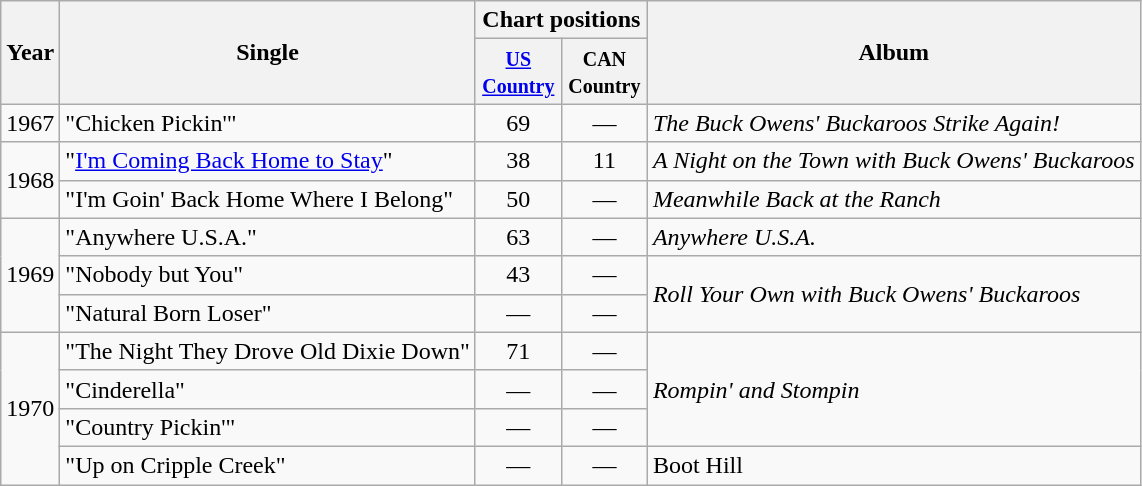<table class="wikitable">
<tr>
<th rowspan="2">Year</th>
<th rowspan="2">Single</th>
<th colspan="2">Chart positions</th>
<th rowspan="2">Album</th>
</tr>
<tr>
<th style="width:50px;"><small><a href='#'>US Country</a></small></th>
<th style="width:50px;"><small>CAN Country</small></th>
</tr>
<tr>
<td>1967</td>
<td>"Chicken Pickin'"</td>
<td style="text-align:center;">69</td>
<td style="text-align:center;">—</td>
<td><em>The Buck Owens' Buckaroos Strike Again!</em></td>
</tr>
<tr>
<td rowspan="2">1968</td>
<td>"<a href='#'>I'm Coming Back Home to Stay</a>"</td>
<td style="text-align:center;">38</td>
<td style="text-align:center;">11</td>
<td><em>A Night on the Town with Buck Owens' Buckaroos</em></td>
</tr>
<tr>
<td>"I'm Goin' Back Home Where I Belong"</td>
<td style="text-align:center;">50</td>
<td style="text-align:center;">—</td>
<td><em>Meanwhile Back at the Ranch</em></td>
</tr>
<tr>
<td rowspan="3">1969</td>
<td>"Anywhere U.S.A."</td>
<td style="text-align:center;">63</td>
<td style="text-align:center;">—</td>
<td><em>Anywhere U.S.A.</em></td>
</tr>
<tr>
<td>"Nobody but You"</td>
<td style="text-align:center;">43</td>
<td style="text-align:center;">—</td>
<td rowspan="2"><em>Roll Your Own with Buck Owens' Buckaroos</em></td>
</tr>
<tr>
<td>"Natural Born Loser"</td>
<td style="text-align:center;">—</td>
<td style="text-align:center;">—</td>
</tr>
<tr>
<td rowspan="4">1970</td>
<td>"The Night They Drove Old Dixie Down"</td>
<td style="text-align:center;">71</td>
<td style="text-align:center;">—</td>
<td rowspan="3"><em>Rompin' and Stompin<strong></td>
</tr>
<tr>
<td>"Cinderella"</td>
<td style="text-align:center;">—</td>
<td style="text-align:center;">—</td>
</tr>
<tr>
<td>"Country Pickin'"</td>
<td style="text-align:center;">—</td>
<td style="text-align:center;">—</td>
</tr>
<tr>
<td>"Up on Cripple Creek"</td>
<td style="text-align:center;">—</td>
<td style="text-align:center;">—</td>
<td></em>Boot Hill<em></td>
</tr>
</table>
